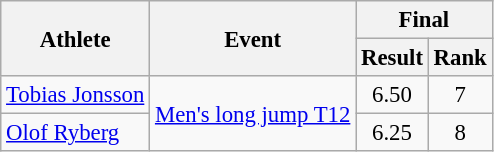<table class=wikitable style="font-size:95%">
<tr>
<th rowspan="2">Athlete</th>
<th rowspan="2">Event</th>
<th colspan="3">Final</th>
</tr>
<tr>
<th>Result</th>
<th>Rank</th>
</tr>
<tr>
<td><a href='#'>Tobias Jonsson</a></td>
<td rowspan=2><a href='#'>Men's long jump T12</a></td>
<td align=center>6.50</td>
<td align=center>7</td>
</tr>
<tr>
<td><a href='#'>Olof Ryberg</a></td>
<td align=center>6.25</td>
<td align=center>8</td>
</tr>
</table>
